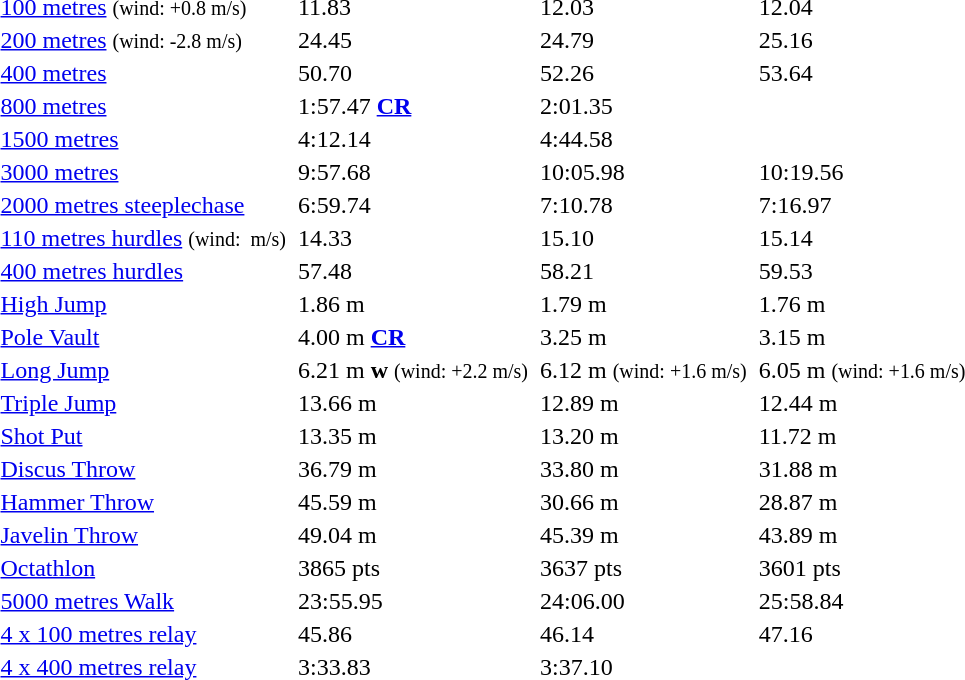<table>
<tr>
<td><a href='#'>100 metres</a> <small>(wind: +0.8 m/s)</small></td>
<td></td>
<td>11.83</td>
<td></td>
<td>12.03</td>
<td></td>
<td>12.04</td>
</tr>
<tr>
<td><a href='#'>200 metres</a> <small>(wind: -2.8 m/s)</small></td>
<td></td>
<td>24.45</td>
<td></td>
<td>24.79</td>
<td></td>
<td>25.16</td>
</tr>
<tr>
<td><a href='#'>400 metres</a></td>
<td></td>
<td>50.70</td>
<td></td>
<td>52.26</td>
<td></td>
<td>53.64</td>
</tr>
<tr>
<td><a href='#'>800 metres</a></td>
<td></td>
<td>1:57.47 <strong><a href='#'>CR</a></strong></td>
<td></td>
<td>2:01.35</td>
<td></td>
<td></td>
</tr>
<tr>
<td><a href='#'>1500 metres</a></td>
<td></td>
<td>4:12.14</td>
<td></td>
<td>4:44.58</td>
<td></td>
<td></td>
</tr>
<tr>
<td><a href='#'>3000 metres</a></td>
<td></td>
<td>9:57.68</td>
<td></td>
<td>10:05.98</td>
<td></td>
<td>10:19.56</td>
</tr>
<tr>
<td><a href='#'>2000 metres steeplechase</a></td>
<td></td>
<td>6:59.74</td>
<td></td>
<td>7:10.78</td>
<td></td>
<td>7:16.97</td>
</tr>
<tr>
<td><a href='#'>110 metres hurdles</a> <small>(wind:  m/s)</small></td>
<td></td>
<td>14.33</td>
<td></td>
<td>15.10</td>
<td></td>
<td>15.14</td>
</tr>
<tr>
<td><a href='#'>400 metres hurdles</a></td>
<td></td>
<td>57.48</td>
<td></td>
<td>58.21</td>
<td></td>
<td>59.53</td>
</tr>
<tr>
<td><a href='#'>High Jump</a></td>
<td></td>
<td>1.86 m</td>
<td></td>
<td>1.79 m</td>
<td></td>
<td>1.76 m</td>
</tr>
<tr>
<td><a href='#'>Pole Vault</a></td>
<td></td>
<td>4.00 m <strong><a href='#'>CR</a></strong></td>
<td></td>
<td>3.25 m</td>
<td></td>
<td>3.15 m</td>
</tr>
<tr>
<td><a href='#'>Long Jump</a></td>
<td></td>
<td>6.21 m <strong>w</strong> <small>(wind: +2.2 m/s)</small></td>
<td></td>
<td>6.12 m <small>(wind: +1.6 m/s)</small></td>
<td></td>
<td>6.05 m <small>(wind: +1.6 m/s)</small></td>
</tr>
<tr>
<td><a href='#'>Triple Jump</a></td>
<td></td>
<td>13.66 m</td>
<td></td>
<td>12.89 m</td>
<td></td>
<td>12.44 m</td>
</tr>
<tr>
<td><a href='#'>Shot Put</a></td>
<td></td>
<td>13.35 m</td>
<td></td>
<td>13.20 m</td>
<td></td>
<td>11.72 m</td>
</tr>
<tr>
<td><a href='#'>Discus Throw</a></td>
<td></td>
<td>36.79 m</td>
<td></td>
<td>33.80 m</td>
<td></td>
<td>31.88 m</td>
</tr>
<tr>
<td><a href='#'>Hammer Throw</a></td>
<td></td>
<td>45.59 m</td>
<td></td>
<td>30.66 m</td>
<td></td>
<td>28.87 m</td>
</tr>
<tr>
<td><a href='#'>Javelin Throw</a></td>
<td></td>
<td>49.04 m</td>
<td></td>
<td>45.39 m</td>
<td></td>
<td>43.89 m</td>
</tr>
<tr>
<td><a href='#'>Octathlon</a></td>
<td></td>
<td>3865 pts</td>
<td></td>
<td>3637 pts</td>
<td></td>
<td>3601 pts</td>
</tr>
<tr>
<td><a href='#'>5000 metres Walk</a></td>
<td></td>
<td>23:55.95</td>
<td></td>
<td>24:06.00</td>
<td></td>
<td>25:58.84</td>
</tr>
<tr>
<td><a href='#'>4 x 100 metres relay</a></td>
<td></td>
<td>45.86</td>
<td></td>
<td>46.14</td>
<td></td>
<td>47.16</td>
</tr>
<tr>
<td><a href='#'>4 x 400 metres relay</a></td>
<td></td>
<td>3:33.83</td>
<td></td>
<td>3:37.10</td>
<td></td>
<td></td>
</tr>
</table>
